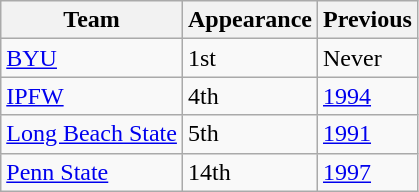<table class="wikitable sortable">
<tr>
<th>Team</th>
<th>Appearance</th>
<th>Previous</th>
</tr>
<tr>
<td><a href='#'>BYU</a></td>
<td>1st</td>
<td>Never</td>
</tr>
<tr>
<td><a href='#'>IPFW</a></td>
<td>4th</td>
<td><a href='#'>1994</a></td>
</tr>
<tr>
<td><a href='#'>Long Beach State</a></td>
<td>5th</td>
<td><a href='#'>1991</a></td>
</tr>
<tr>
<td><a href='#'>Penn State</a></td>
<td>14th</td>
<td><a href='#'>1997</a></td>
</tr>
</table>
